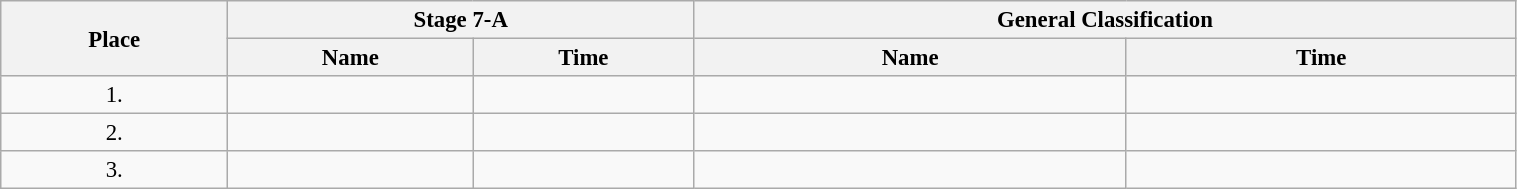<table class=wikitable style="font-size:95%" width="80%">
<tr>
<th rowspan="2">Place</th>
<th colspan="2">Stage 7-A</th>
<th colspan="2">General Classification</th>
</tr>
<tr>
<th>Name</th>
<th>Time</th>
<th>Name</th>
<th>Time</th>
</tr>
<tr>
<td align="center">1.</td>
<td></td>
<td></td>
<td></td>
<td></td>
</tr>
<tr>
<td align="center">2.</td>
<td></td>
<td></td>
<td></td>
<td></td>
</tr>
<tr>
<td align="center">3.</td>
<td></td>
<td></td>
<td></td>
<td></td>
</tr>
</table>
